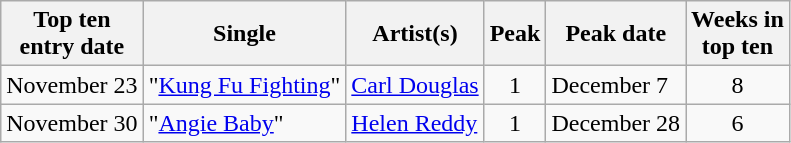<table class=wikitable>
<tr>
<th>Top ten<br>entry date</th>
<th>Single</th>
<th>Artist(s)</th>
<th data-sort-type="number">Peak</th>
<th>Peak date</th>
<th data-sort-type="number">Weeks in<br>top ten</th>
</tr>
<tr>
<td>November 23</td>
<td>"<a href='#'>Kung Fu Fighting</a>"</td>
<td><a href='#'>Carl Douglas</a></td>
<td align=center>1</td>
<td>December 7</td>
<td align=center>8</td>
</tr>
<tr>
<td>November 30</td>
<td>"<a href='#'>Angie Baby</a>"</td>
<td><a href='#'>Helen Reddy</a></td>
<td align=center>1</td>
<td>December 28</td>
<td align=center>6</td>
</tr>
</table>
